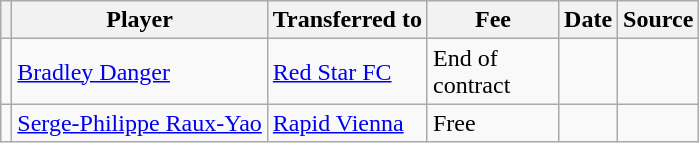<table class="wikitable plainrowheaders sortable">
<tr>
<th></th>
<th scope="col">Player</th>
<th>Transferred to</th>
<th style="width: 80px;">Fee</th>
<th scope="col">Date</th>
<th scope="col">Source</th>
</tr>
<tr>
<td align="center"></td>
<td> <a href='#'>Bradley Danger</a></td>
<td> <a href='#'>Red Star FC</a></td>
<td>End of contract</td>
<td></td>
<td></td>
</tr>
<tr>
<td align="center"></td>
<td> <a href='#'>Serge-Philippe Raux-Yao</a></td>
<td> <a href='#'>Rapid Vienna</a></td>
<td>Free</td>
<td></td>
<td></td>
</tr>
</table>
